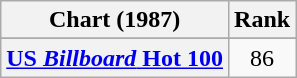<table class="wikitable plainrowheaders">
<tr>
<th>Chart (1987)</th>
<th>Rank</th>
</tr>
<tr>
</tr>
<tr>
<th scope="row"><a href='#'>US <em>Billboard</em> Hot 100</a></th>
<td style="text-align:center;">86</td>
</tr>
</table>
